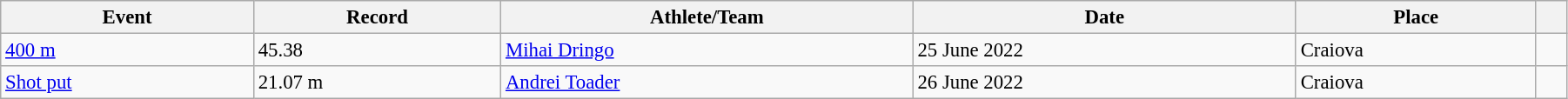<table class="wikitable" style="font-size:95%; width: 95%;">
<tr>
<th>Event</th>
<th>Record</th>
<th>Athlete/Team</th>
<th>Date</th>
<th>Place</th>
<th></th>
</tr>
<tr>
<td><a href='#'>400 m</a></td>
<td>45.38 </td>
<td><a href='#'>Mihai Dringo</a></td>
<td>25 June 2022</td>
<td>Craiova</td>
<td></td>
</tr>
<tr>
<td><a href='#'>Shot put</a></td>
<td>21.07 m </td>
<td><a href='#'>Andrei Toader</a></td>
<td>26 June 2022</td>
<td>Craiova</td>
<td></td>
</tr>
</table>
